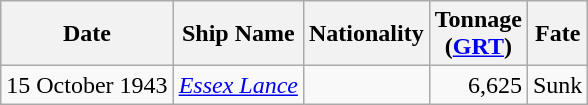<table class="wikitable sortable">
<tr>
<th>Date</th>
<th>Ship Name</th>
<th>Nationality</th>
<th>Tonnage<br>(<a href='#'>GRT</a>)</th>
<th>Fate</th>
</tr>
<tr>
<td align="right">15 October 1943</td>
<td align="left"><em><a href='#'>Essex Lance</a></em></td>
<td align="left"></td>
<td align="right">6,625</td>
<td align="left">Sunk</td>
</tr>
</table>
